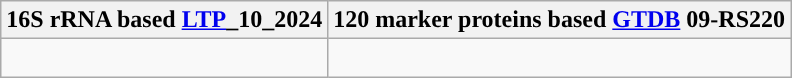<table class="wikitable">
<tr>
<th colspan=1>16S rRNA based <a href='#'>LTP</a>_10_2024</th>
<th colspan=1>120 marker proteins based <a href='#'>GTDB</a> 09-RS220</th>
</tr>
<tr>
<td style="vertical-align:top"><br></td>
<td><br></td>
</tr>
</table>
